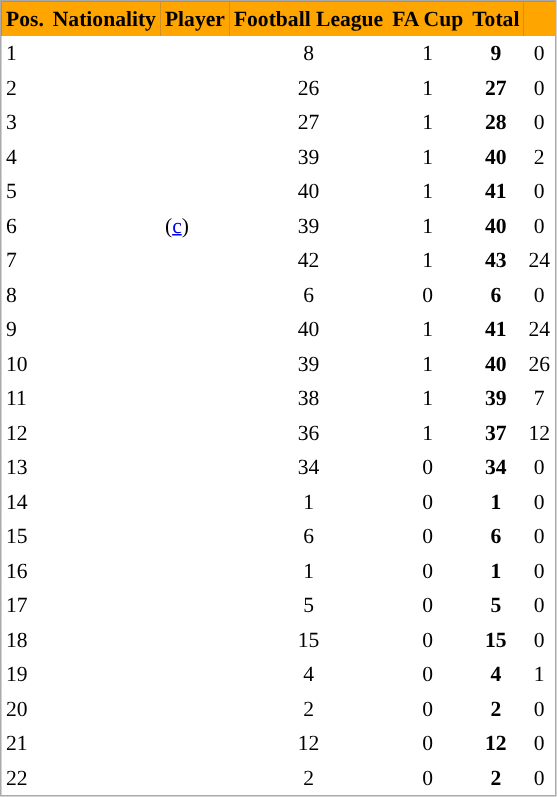<table cellspacing="0" cellpadding="3" style="border:1px solid #AAAAAA;font-size:90%">
<tr bgcolor="#191970">
<th style=background:orange; align="center"><span>Pos.</span></th>
<th style=background:orange; align="center"><span>Nationality</span></th>
<th style=background:orange; align="center"><span>Player</span></th>
<th style=background:orange; align="center"><span>Football League</span></th>
<th style=background:orange; align="center"><span>FA Cup</span></th>
<th style=background:orange; align="center"><span>Total</span></th>
<th style=background:orange; align="center"><span></span></th>
</tr>
<tr>
<td>1</td>
<td></td>
<td></td>
<td align="center">8</td>
<td align="center">1</td>
<td align="center"><strong>9</strong></td>
<td align="center">0</td>
</tr>
<tr>
<td>2</td>
<td></td>
<td></td>
<td align="center">26</td>
<td align="center">1</td>
<td align="center"><strong>27</strong></td>
<td align="center">0</td>
</tr>
<tr>
<td>3</td>
<td></td>
<td></td>
<td align="center">27</td>
<td align="center">1</td>
<td align="center"><strong>28</strong></td>
<td align="center">0</td>
</tr>
<tr>
<td>4</td>
<td></td>
<td></td>
<td align="center">39</td>
<td align="center">1</td>
<td align="center"><strong>40</strong></td>
<td align="center">2</td>
</tr>
<tr>
<td>5</td>
<td></td>
<td></td>
<td align="center">40</td>
<td align="center">1</td>
<td align="center"><strong>41</strong></td>
<td align="center">0</td>
</tr>
<tr>
<td>6</td>
<td></td>
<td> (<a href='#'>c</a>)</td>
<td align="center">39</td>
<td align="center">1</td>
<td align="center"><strong>40</strong></td>
<td align="center">0</td>
</tr>
<tr>
<td>7</td>
<td></td>
<td></td>
<td align="center">42</td>
<td align="center">1</td>
<td align="center"><strong>43</strong></td>
<td align="center">24</td>
</tr>
<tr>
<td>8</td>
<td></td>
<td></td>
<td align="center">6</td>
<td align="center">0</td>
<td align="center"><strong>6</strong></td>
<td align="center">0</td>
</tr>
<tr>
<td>9</td>
<td></td>
<td></td>
<td align="center">40</td>
<td align="center">1</td>
<td align="center"><strong>41</strong></td>
<td align="center">24</td>
</tr>
<tr>
<td>10</td>
<td></td>
<td></td>
<td align="center">39</td>
<td align="center">1</td>
<td align="center"><strong>40</strong></td>
<td align="center">26</td>
</tr>
<tr>
<td>11</td>
<td></td>
<td></td>
<td align="center">38</td>
<td align="center">1</td>
<td align="center"><strong>39</strong></td>
<td align="center">7</td>
</tr>
<tr>
<td>12</td>
<td></td>
<td></td>
<td align="center">36</td>
<td align="center">1</td>
<td align="center"><strong>37</strong></td>
<td align="center">12</td>
</tr>
<tr>
<td>13</td>
<td></td>
<td></td>
<td align="center">34</td>
<td align="center">0</td>
<td align="center"><strong>34</strong></td>
<td align="center">0</td>
</tr>
<tr>
<td>14</td>
<td></td>
<td></td>
<td align="center">1</td>
<td align="center">0</td>
<td align="center"><strong>1</strong></td>
<td align="center">0</td>
</tr>
<tr>
<td>15</td>
<td></td>
<td></td>
<td align="center">6</td>
<td align="center">0</td>
<td align="center"><strong>6</strong></td>
<td align="center">0</td>
</tr>
<tr>
<td>16</td>
<td></td>
<td></td>
<td align="center">1</td>
<td align="center">0</td>
<td align="center"><strong>1</strong></td>
<td align="center">0</td>
</tr>
<tr>
<td>17</td>
<td></td>
<td></td>
<td align="center">5</td>
<td align="center">0</td>
<td align="center"><strong>5</strong></td>
<td align="center">0</td>
</tr>
<tr>
<td>18</td>
<td></td>
<td></td>
<td align="center">15</td>
<td align="center">0</td>
<td align="center"><strong>15</strong></td>
<td align="center">0</td>
</tr>
<tr>
<td>19</td>
<td></td>
<td></td>
<td align="center">4</td>
<td align="center">0</td>
<td align="center"><strong>4</strong></td>
<td align="center">1</td>
</tr>
<tr>
<td>20</td>
<td></td>
<td></td>
<td align="center">2</td>
<td align="center">0</td>
<td align="center"><strong>2</strong></td>
<td align="center">0</td>
</tr>
<tr>
<td>21</td>
<td></td>
<td></td>
<td align="center">12</td>
<td align="center">0</td>
<td align="center"><strong>12</strong></td>
<td align="center">0</td>
</tr>
<tr>
<td>22</td>
<td></td>
<td></td>
<td align="center">2</td>
<td align="center">0</td>
<td align="center"><strong>2</strong></td>
<td align="center">0</td>
</tr>
<tr>
</tr>
</table>
